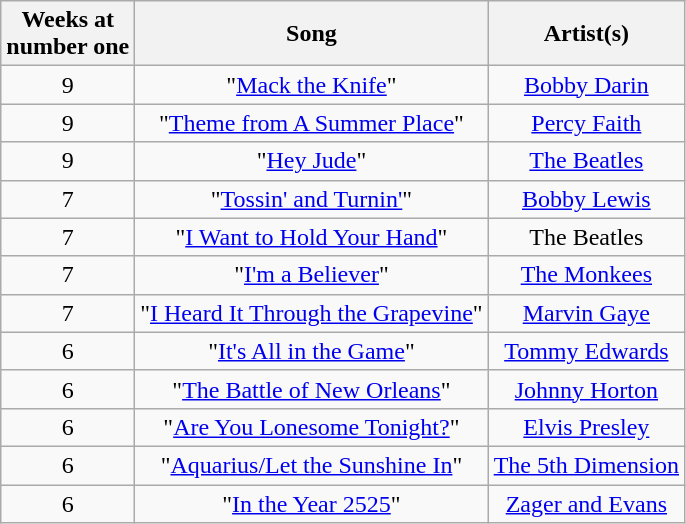<table class="wikitable sortable" border="1" style="text-align: center;">
<tr>
<th>Weeks at<br>number one</th>
<th>Song</th>
<th>Artist(s)</th>
</tr>
<tr>
<td>9</td>
<td>"<a href='#'>Mack the Knife</a>"</td>
<td><a href='#'>Bobby Darin</a></td>
</tr>
<tr>
<td>9</td>
<td>"<a href='#'>Theme from A Summer Place</a>"</td>
<td><a href='#'>Percy Faith</a></td>
</tr>
<tr>
<td>9</td>
<td>"<a href='#'>Hey Jude</a>"</td>
<td><a href='#'>The Beatles</a></td>
</tr>
<tr>
<td>7</td>
<td>"<a href='#'>Tossin' and Turnin'</a>"</td>
<td><a href='#'>Bobby Lewis</a></td>
</tr>
<tr>
<td>7</td>
<td>"<a href='#'>I Want to Hold Your Hand</a>"</td>
<td>The Beatles</td>
</tr>
<tr>
<td>7</td>
<td>"<a href='#'>I'm a Believer</a>"</td>
<td><a href='#'>The Monkees</a></td>
</tr>
<tr>
<td>7</td>
<td>"<a href='#'>I Heard It Through the Grapevine</a>"</td>
<td><a href='#'>Marvin Gaye</a></td>
</tr>
<tr>
<td>6</td>
<td>"<a href='#'>It's All in the Game</a>"</td>
<td><a href='#'>Tommy Edwards</a></td>
</tr>
<tr>
<td>6</td>
<td>"<a href='#'>The Battle of New Orleans</a>"</td>
<td><a href='#'>Johnny Horton</a></td>
</tr>
<tr>
<td>6</td>
<td>"<a href='#'>Are You Lonesome Tonight?</a>"</td>
<td><a href='#'>Elvis Presley</a></td>
</tr>
<tr>
<td>6</td>
<td>"<a href='#'>Aquarius/Let the Sunshine In</a>"</td>
<td><a href='#'>The 5th Dimension</a></td>
</tr>
<tr>
<td>6</td>
<td>"<a href='#'>In the Year 2525</a>"</td>
<td><a href='#'>Zager and Evans</a></td>
</tr>
</table>
